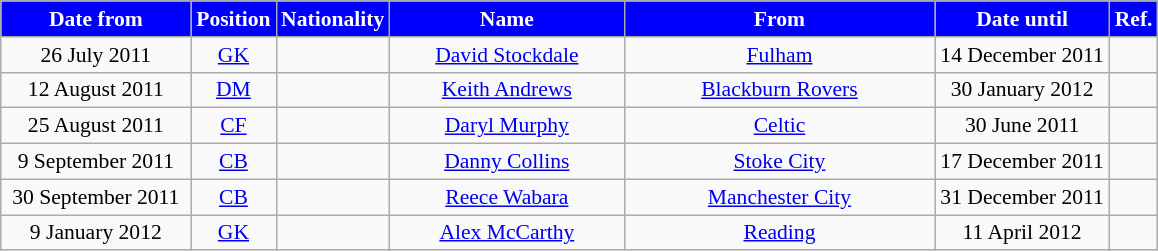<table class="wikitable"  style="text-align:center; font-size:90%; ">
<tr>
<th style="background:blue; color:white; width:120px;">Date from</th>
<th style="background:blue; color:white; width:50px;">Position</th>
<th style="background:blue; color:white; width:50px;">Nationality</th>
<th style="background:blue; color:white; width:150px;">Name</th>
<th style="background:blue; color:white; width:200px;">From</th>
<th style="background:blue; color:white; width:110px;">Date until</th>
<th style="background:blue; color:white; width:25px;">Ref.</th>
</tr>
<tr>
<td>26 July 2011</td>
<td><a href='#'>GK</a></td>
<td></td>
<td><a href='#'>David Stockdale</a></td>
<td> <a href='#'>Fulham</a></td>
<td>14 December 2011</td>
<td></td>
</tr>
<tr>
<td>12 August 2011</td>
<td><a href='#'>DM</a></td>
<td></td>
<td><a href='#'>Keith Andrews</a></td>
<td> <a href='#'>Blackburn Rovers</a></td>
<td>30 January 2012</td>
<td></td>
</tr>
<tr>
<td>25 August 2011</td>
<td><a href='#'>CF</a></td>
<td></td>
<td><a href='#'>Daryl Murphy</a></td>
<td> <a href='#'>Celtic</a></td>
<td>30 June 2011</td>
<td></td>
</tr>
<tr>
<td>9 September 2011</td>
<td><a href='#'>CB</a></td>
<td></td>
<td><a href='#'>Danny Collins</a></td>
<td> <a href='#'>Stoke City</a></td>
<td>17 December 2011</td>
<td></td>
</tr>
<tr>
<td>30 September 2011</td>
<td><a href='#'>CB</a></td>
<td></td>
<td><a href='#'>Reece Wabara</a></td>
<td> <a href='#'>Manchester City</a></td>
<td>31 December 2011</td>
<td></td>
</tr>
<tr>
<td>9 January 2012</td>
<td><a href='#'>GK</a></td>
<td></td>
<td><a href='#'>Alex McCarthy</a></td>
<td> <a href='#'>Reading</a></td>
<td>11 April 2012</td>
<td></td>
</tr>
</table>
